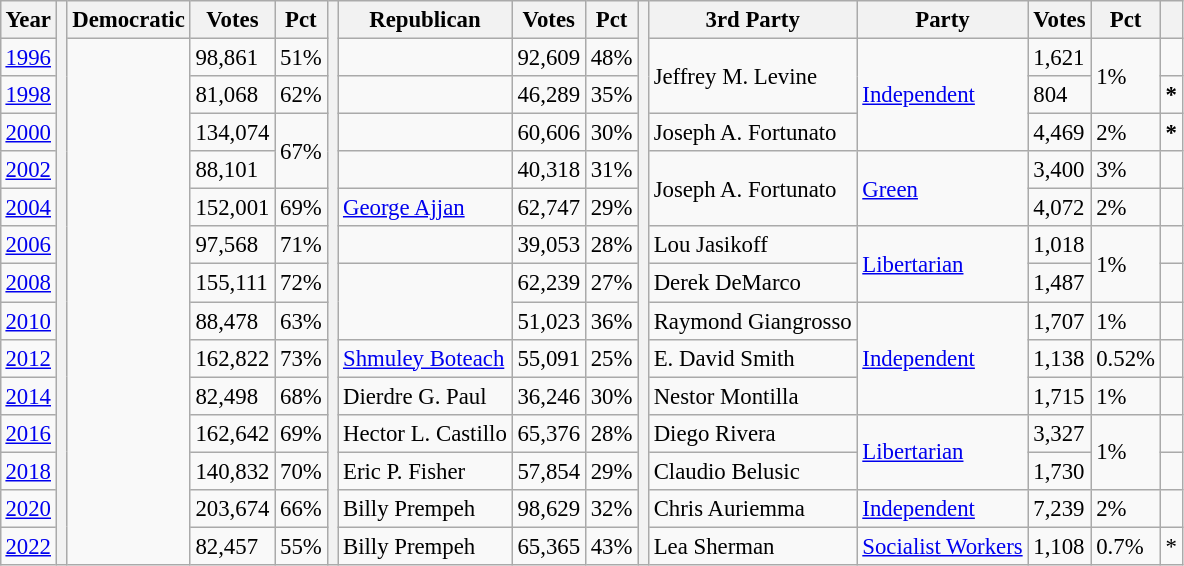<table class="wikitable" style="margin:0.5em ; font-size:95%">
<tr>
<th>Year</th>
<th rowspan="15"></th>
<th>Democratic</th>
<th>Votes</th>
<th>Pct</th>
<th rowspan="15"></th>
<th>Republican</th>
<th>Votes</th>
<th>Pct</th>
<th rowspan="15"></th>
<th>3rd Party</th>
<th>Party</th>
<th>Votes</th>
<th>Pct</th>
<th></th>
</tr>
<tr>
<td><a href='#'>1996</a></td>
<td rowspan="14" ></td>
<td>98,861</td>
<td>51%</td>
<td></td>
<td>92,609</td>
<td>48%</td>
<td rowspan="2" >Jeffrey M. Levine</td>
<td rowspan="3" ><a href='#'>Independent</a></td>
<td>1,621</td>
<td rowspan="2" >1%</td>
<td></td>
</tr>
<tr>
<td><a href='#'>1998</a></td>
<td>81,068</td>
<td>62%</td>
<td></td>
<td>46,289</td>
<td>35%</td>
<td>804</td>
<td><strong>*</strong></td>
</tr>
<tr>
<td><a href='#'>2000</a></td>
<td>134,074</td>
<td rowspan="2" >67%</td>
<td></td>
<td>60,606</td>
<td>30%</td>
<td>Joseph A. Fortunato</td>
<td>4,469</td>
<td>2%</td>
<td><strong>*</strong></td>
</tr>
<tr>
<td><a href='#'>2002</a></td>
<td>88,101</td>
<td></td>
<td>40,318</td>
<td>31%</td>
<td rowspan="2" >Joseph A. Fortunato</td>
<td rowspan="2" ><a href='#'>Green</a></td>
<td>3,400</td>
<td>3%</td>
<td></td>
</tr>
<tr>
<td><a href='#'>2004</a></td>
<td>152,001</td>
<td>69%</td>
<td><a href='#'>George Ajjan</a></td>
<td>62,747</td>
<td>29%</td>
<td>4,072</td>
<td>2%</td>
<td></td>
</tr>
<tr>
<td><a href='#'>2006</a></td>
<td>97,568</td>
<td>71%</td>
<td></td>
<td>39,053</td>
<td>28%</td>
<td>Lou Jasikoff</td>
<td rowspan="2" ><a href='#'>Libertarian</a></td>
<td>1,018</td>
<td rowspan="2" >1%</td>
<td></td>
</tr>
<tr>
<td><a href='#'>2008</a></td>
<td>155,111</td>
<td>72%</td>
<td rowspan="2" ></td>
<td>62,239</td>
<td>27%</td>
<td>Derek DeMarco</td>
<td>1,487</td>
<td></td>
</tr>
<tr>
<td><a href='#'>2010</a></td>
<td>88,478</td>
<td>63%</td>
<td>51,023</td>
<td>36%</td>
<td>Raymond Giangrosso</td>
<td rowspan="3" ><a href='#'>Independent</a></td>
<td>1,707</td>
<td>1%</td>
<td></td>
</tr>
<tr>
<td><a href='#'>2012</a></td>
<td>162,822</td>
<td>73%</td>
<td><a href='#'>Shmuley Boteach</a></td>
<td>55,091</td>
<td>25%</td>
<td>E. David Smith</td>
<td>1,138</td>
<td>0.52%</td>
<td></td>
</tr>
<tr>
<td><a href='#'>2014</a></td>
<td>82,498</td>
<td>68%</td>
<td>Dierdre G. Paul</td>
<td>36,246</td>
<td>30%</td>
<td>Nestor Montilla</td>
<td>1,715</td>
<td>1%</td>
<td></td>
</tr>
<tr>
<td><a href='#'>2016</a></td>
<td>162,642</td>
<td>69%</td>
<td>Hector L. Castillo</td>
<td>65,376</td>
<td>28%</td>
<td>Diego Rivera</td>
<td rowspan="2" ><a href='#'>Libertarian</a></td>
<td>3,327</td>
<td rowspan="2" >1%</td>
<td></td>
</tr>
<tr>
<td><a href='#'>2018</a></td>
<td>140,832</td>
<td>70%</td>
<td>Eric P. Fisher</td>
<td>57,854</td>
<td>29%</td>
<td>Claudio Belusic</td>
<td>1,730</td>
<td></td>
</tr>
<tr>
<td><a href='#'>2020</a></td>
<td>203,674</td>
<td>66%</td>
<td>Billy Prempeh</td>
<td>98,629</td>
<td>32%</td>
<td>Chris Auriemma</td>
<td><a href='#'>Independent</a></td>
<td>7,239</td>
<td>2%</td>
<td></td>
</tr>
<tr>
<td><a href='#'>2022</a></td>
<td>82,457</td>
<td>55%</td>
<td>Billy Prempeh</td>
<td>65,365</td>
<td>43%</td>
<td>Lea Sherman</td>
<td><a href='#'>Socialist Workers</a></td>
<td>1,108</td>
<td>0.7%</td>
<td>*</td>
</tr>
</table>
